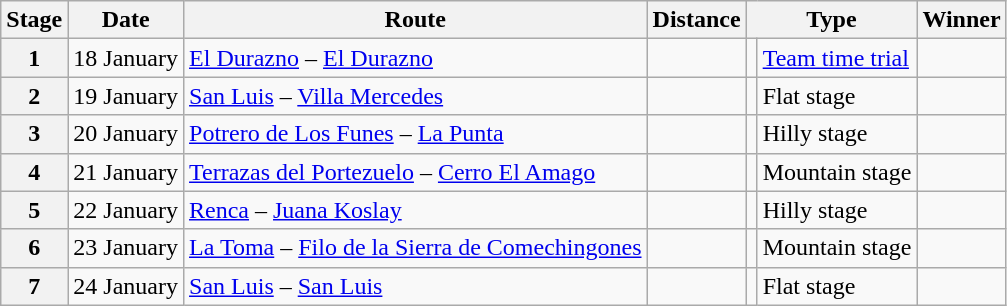<table class="wikitable">
<tr>
<th scope="col">Stage</th>
<th scope="col">Date</th>
<th scope="col">Route</th>
<th scope="col">Distance</th>
<th colspan="2" scope="col">Type</th>
<th scope="col">Winner</th>
</tr>
<tr>
<th scope="row">1</th>
<td>18 January</td>
<td><a href='#'>El Durazno</a> – <a href='#'>El Durazno</a></td>
<td style="text-align:center;"></td>
<td></td>
<td><a href='#'>Team time trial</a></td>
<td></td>
</tr>
<tr>
<th scope="row">2</th>
<td>19 January</td>
<td><a href='#'>San Luis</a> – <a href='#'>Villa Mercedes</a></td>
<td style="text-align:center;"></td>
<td></td>
<td>Flat stage</td>
<td></td>
</tr>
<tr>
<th scope="row">3</th>
<td>20 January</td>
<td><a href='#'>Potrero de Los Funes</a> – <a href='#'>La Punta</a></td>
<td style="text-align:center;"></td>
<td></td>
<td>Hilly stage</td>
<td></td>
</tr>
<tr>
<th scope="row">4</th>
<td>21 January</td>
<td><a href='#'>Terrazas del Portezuelo</a> – <a href='#'>Cerro El Amago</a></td>
<td style="text-align:center;"></td>
<td></td>
<td>Mountain stage</td>
<td></td>
</tr>
<tr>
<th scope="row">5</th>
<td>22 January</td>
<td><a href='#'>Renca</a> – <a href='#'>Juana Koslay</a></td>
<td style="text-align:center;"></td>
<td></td>
<td>Hilly stage</td>
<td></td>
</tr>
<tr>
<th scope="row">6</th>
<td>23 January</td>
<td><a href='#'>La Toma</a> – <a href='#'>Filo de la Sierra de Comechingones</a></td>
<td style="text-align:center;"></td>
<td></td>
<td>Mountain stage</td>
<td></td>
</tr>
<tr>
<th scope="row">7</th>
<td>24 January</td>
<td><a href='#'>San Luis</a> – <a href='#'>San Luis</a></td>
<td style="text-align:center;"></td>
<td></td>
<td>Flat stage</td>
<td></td>
</tr>
</table>
